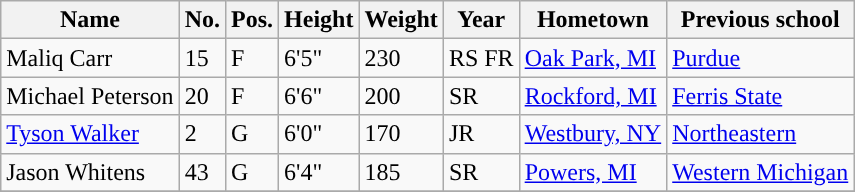<table class="wikitable sortable" border="1">
<tr align=center>
<th>Name</th>
<th>No.</th>
<th>Pos.</th>
<th>Height</th>
<th>Weight</th>
<th>Year</th>
<th>Hometown</th>
<th>Previous school</th>
</tr>
<tr>
<td>Maliq Carr</td>
<td>15</td>
<td>F</td>
<td>6'5"</td>
<td>230</td>
<td>RS FR</td>
<td><a href='#'>Oak Park, MI</a></td>
<td><a href='#'>Purdue</a></td>
</tr>
<tr>
<td>Michael Peterson</td>
<td>20</td>
<td>F</td>
<td>6'6"</td>
<td>200</td>
<td>SR</td>
<td><a href='#'>Rockford, MI</a></td>
<td><a href='#'>Ferris State</a></td>
</tr>
<tr>
<td><a href='#'>Tyson Walker</a></td>
<td>2</td>
<td>G</td>
<td>6'0"</td>
<td>170</td>
<td>JR</td>
<td><a href='#'>Westbury, NY</a></td>
<td><a href='#'>Northeastern</a></td>
</tr>
<tr>
<td>Jason Whitens</td>
<td>43</td>
<td>G</td>
<td>6'4"</td>
<td>185</td>
<td>SR</td>
<td><a href='#'>Powers, MI</a></td>
<td><a href='#'>Western Michigan</a></td>
</tr>
<tr>
</tr>
</table>
